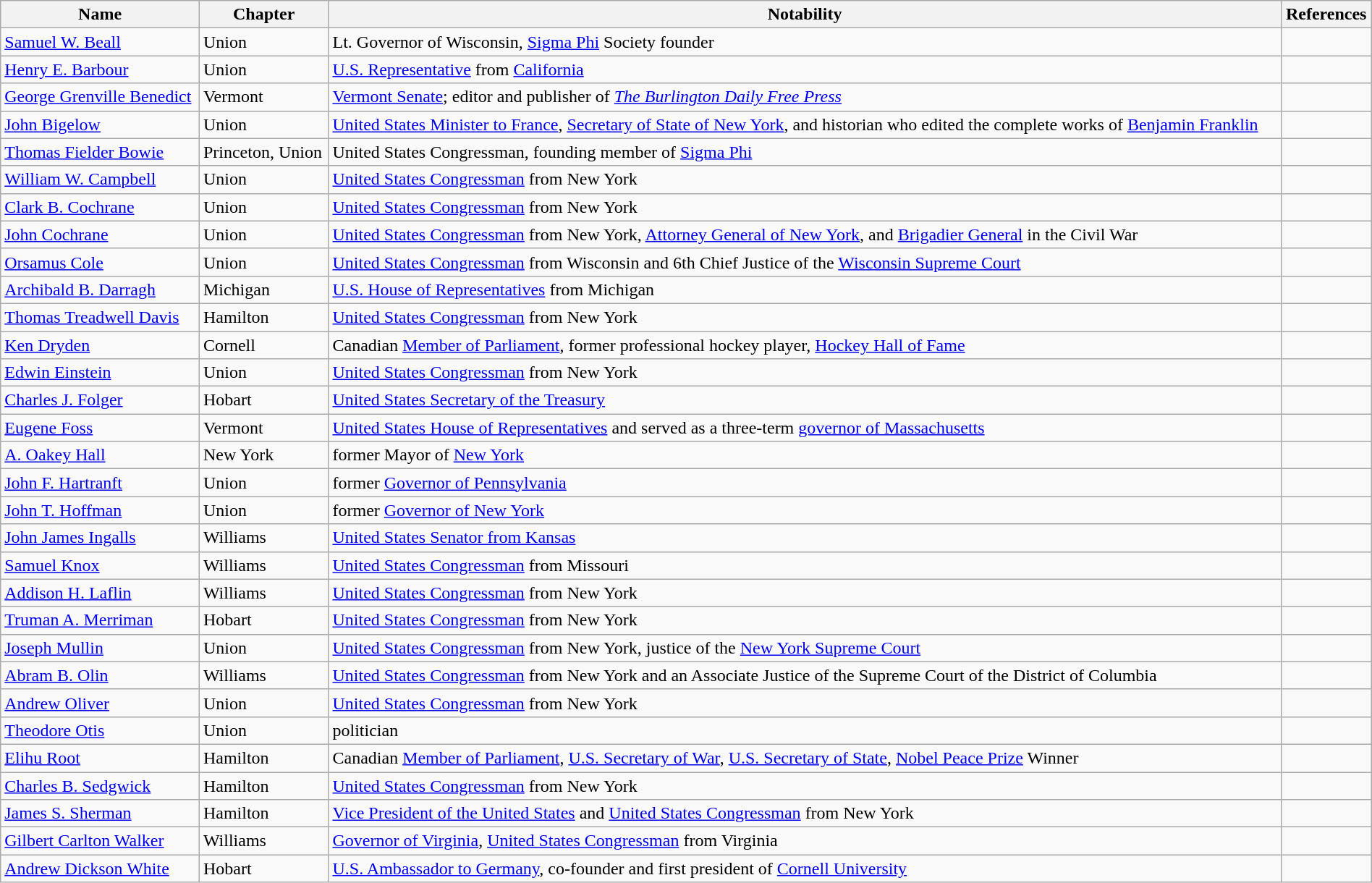<table class="wikitable sortable" style="width:100%;">
<tr>
<th>Name</th>
<th>Chapter</th>
<th>Notability</th>
<th>References</th>
</tr>
<tr>
<td><a href='#'>Samuel W. Beall</a></td>
<td>Union</td>
<td>Lt. Governor of Wisconsin, <a href='#'>Sigma Phi</a> Society founder</td>
<td></td>
</tr>
<tr>
<td><a href='#'>Henry E. Barbour</a></td>
<td>Union</td>
<td><a href='#'>U.S. Representative</a> from <a href='#'>California</a></td>
<td></td>
</tr>
<tr>
<td><a href='#'>George Grenville Benedict</a></td>
<td>Vermont</td>
<td><a href='#'>Vermont Senate</a>; editor and publisher of <em><a href='#'>The Burlington Daily Free Press</a></em></td>
<td></td>
</tr>
<tr>
<td><a href='#'>John Bigelow</a></td>
<td>Union</td>
<td><a href='#'>United States Minister to France</a>, <a href='#'>Secretary of State of New York</a>, and historian who edited the complete works of <a href='#'>Benjamin Franklin</a></td>
<td></td>
</tr>
<tr>
<td><a href='#'>Thomas Fielder Bowie</a></td>
<td>Princeton, Union</td>
<td>United States Congressman, founding member of <a href='#'>Sigma Phi</a></td>
<td></td>
</tr>
<tr>
<td><a href='#'>William W. Campbell</a></td>
<td>Union</td>
<td><a href='#'>United States Congressman</a> from New York</td>
<td></td>
</tr>
<tr>
<td><a href='#'>Clark B. Cochrane</a></td>
<td>Union</td>
<td><a href='#'>United States Congressman</a> from New York</td>
<td></td>
</tr>
<tr>
<td><a href='#'>John Cochrane</a></td>
<td>Union</td>
<td><a href='#'>United States Congressman</a> from New York, <a href='#'>Attorney General of New York</a>, and <a href='#'>Brigadier General</a> in the Civil War</td>
<td></td>
</tr>
<tr>
<td><a href='#'>Orsamus Cole</a></td>
<td>Union</td>
<td><a href='#'>United States Congressman</a> from Wisconsin and 6th Chief Justice of the <a href='#'>Wisconsin Supreme Court</a></td>
<td></td>
</tr>
<tr>
<td><a href='#'>Archibald B. Darragh</a></td>
<td>Michigan</td>
<td><a href='#'>U.S. House of Representatives</a> from Michigan</td>
<td></td>
</tr>
<tr>
<td><a href='#'>Thomas Treadwell Davis</a></td>
<td>Hamilton</td>
<td><a href='#'>United States Congressman</a> from New York</td>
<td></td>
</tr>
<tr>
<td><a href='#'>Ken Dryden</a></td>
<td>Cornell</td>
<td>Canadian <a href='#'>Member of Parliament</a>, former professional hockey player, <a href='#'>Hockey Hall of Fame</a></td>
<td></td>
</tr>
<tr>
<td><a href='#'>Edwin Einstein</a></td>
<td>Union</td>
<td><a href='#'>United States Congressman</a> from New York</td>
<td></td>
</tr>
<tr>
<td><a href='#'>Charles J. Folger</a></td>
<td>Hobart</td>
<td><a href='#'>United States Secretary of the Treasury</a></td>
<td></td>
</tr>
<tr>
<td><a href='#'>Eugene Foss</a></td>
<td>Vermont</td>
<td><a href='#'>United States House of Representatives</a> and served as a three-term <a href='#'>governor of Massachusetts</a></td>
<td></td>
</tr>
<tr>
<td><a href='#'>A. Oakey Hall</a></td>
<td>New York</td>
<td>former Mayor of <a href='#'>New York</a></td>
<td></td>
</tr>
<tr>
<td><a href='#'>John F. Hartranft</a></td>
<td>Union</td>
<td>former <a href='#'>Governor of Pennsylvania</a></td>
<td></td>
</tr>
<tr>
<td><a href='#'>John T. Hoffman</a></td>
<td>Union</td>
<td>former <a href='#'>Governor of New York</a></td>
<td></td>
</tr>
<tr>
<td><a href='#'>John James Ingalls</a></td>
<td>Williams</td>
<td><a href='#'>United States Senator from Kansas</a></td>
<td></td>
</tr>
<tr>
<td><a href='#'>Samuel Knox</a></td>
<td>Williams</td>
<td><a href='#'>United States Congressman</a> from Missouri</td>
<td></td>
</tr>
<tr>
<td><a href='#'>Addison H. Laflin</a></td>
<td>Williams</td>
<td><a href='#'>United States Congressman</a> from New York</td>
<td></td>
</tr>
<tr>
<td><a href='#'>Truman A. Merriman</a></td>
<td>Hobart</td>
<td><a href='#'>United States Congressman</a> from New York</td>
<td></td>
</tr>
<tr>
<td><a href='#'>Joseph Mullin</a></td>
<td>Union</td>
<td><a href='#'>United States Congressman</a> from New York,  justice of the <a href='#'>New York Supreme Court</a></td>
<td></td>
</tr>
<tr>
<td><a href='#'>Abram B. Olin</a></td>
<td>Williams</td>
<td><a href='#'>United States Congressman</a> from New York and an Associate Justice of the Supreme Court of the District of Columbia</td>
<td></td>
</tr>
<tr>
<td><a href='#'>Andrew Oliver</a></td>
<td>Union</td>
<td><a href='#'>United States Congressman</a> from New York</td>
<td></td>
</tr>
<tr>
<td><a href='#'>Theodore Otis</a></td>
<td>Union</td>
<td>politician</td>
<td></td>
</tr>
<tr>
<td><a href='#'>Elihu Root</a></td>
<td>Hamilton</td>
<td>Canadian <a href='#'>Member of Parliament</a>, <a href='#'>U.S. Secretary of War</a>, <a href='#'>U.S. Secretary of State</a>, <a href='#'>Nobel Peace Prize</a> Winner</td>
<td></td>
</tr>
<tr>
<td><a href='#'>Charles B. Sedgwick</a></td>
<td>Hamilton</td>
<td><a href='#'>United States Congressman</a> from New York</td>
<td></td>
</tr>
<tr>
<td><a href='#'>James S. Sherman</a></td>
<td>Hamilton</td>
<td><a href='#'>Vice President of the United States</a> and <a href='#'>United States Congressman</a> from New York</td>
<td></td>
</tr>
<tr>
<td><a href='#'>Gilbert Carlton Walker</a></td>
<td>Williams</td>
<td><a href='#'>Governor of Virginia</a>, <a href='#'>United States Congressman</a> from Virginia</td>
<td></td>
</tr>
<tr>
<td><a href='#'>Andrew Dickson White</a></td>
<td>Hobart</td>
<td><a href='#'>U.S. Ambassador to Germany</a>, co-founder and first president of <a href='#'>Cornell University</a></td>
<td></td>
</tr>
</table>
